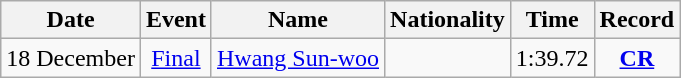<table class="wikitable" style=text-align:center>
<tr>
<th>Date</th>
<th>Event</th>
<th>Name</th>
<th>Nationality</th>
<th>Time</th>
<th>Record</th>
</tr>
<tr>
<td>18 December</td>
<td><a href='#'>Final</a></td>
<td align=left><a href='#'>Hwang Sun-woo</a></td>
<td align=left></td>
<td>1:39.72</td>
<td><strong><a href='#'>CR</a></strong></td>
</tr>
</table>
